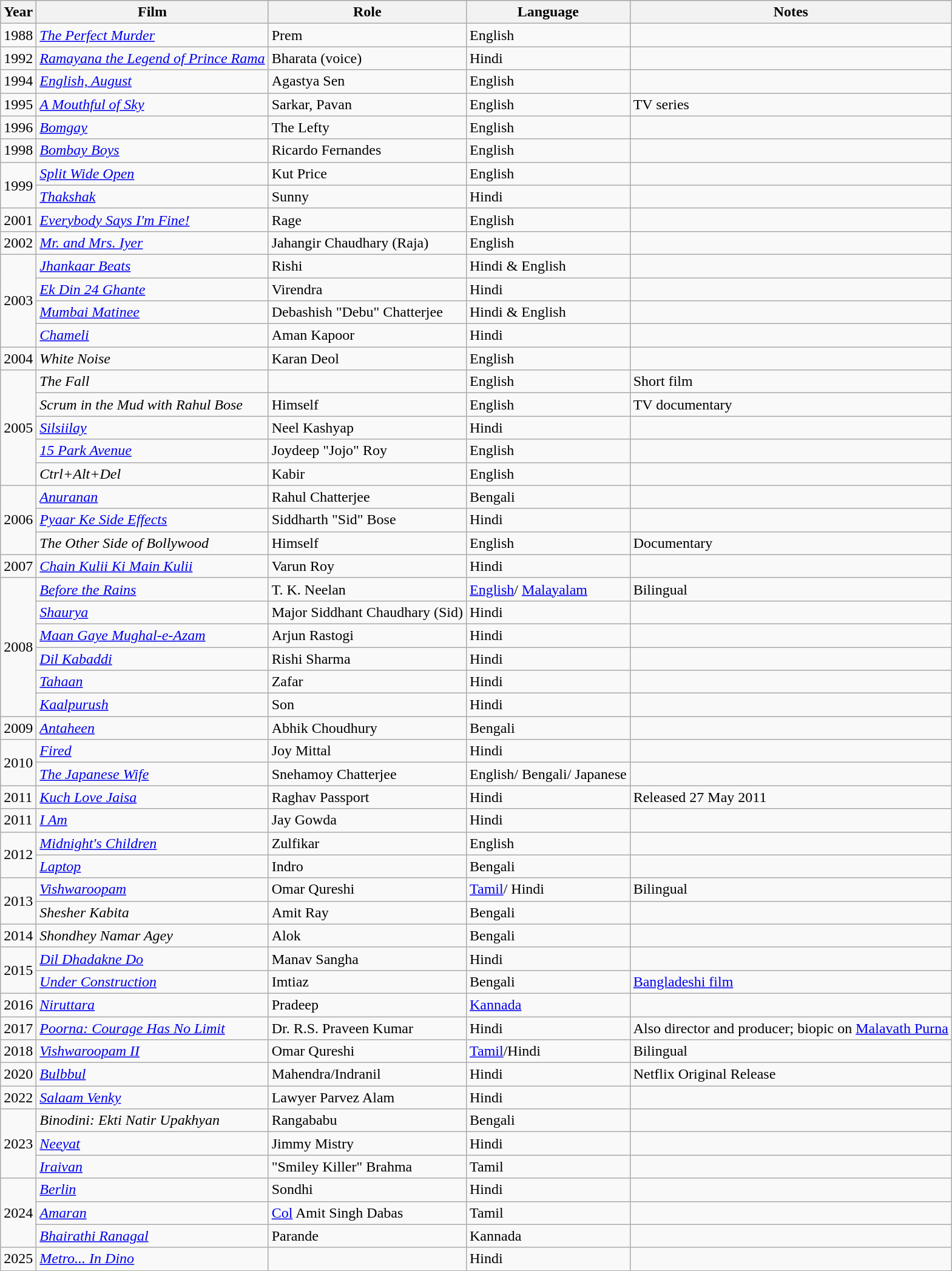<table class="wikitable">
<tr style="background:#CCC"; text="align:center";>
<th>Year</th>
<th>Film</th>
<th>Role</th>
<th>Language</th>
<th>Notes</th>
</tr>
<tr>
<td>1988</td>
<td><em><a href='#'>The Perfect Murder</a></em></td>
<td>Prem</td>
<td>English</td>
<td></td>
</tr>
<tr>
<td>1992</td>
<td><em><a href='#'>Ramayana the Legend of Prince Rama</a></em></td>
<td>Bharata (voice)</td>
<td>Hindi</td>
<td></td>
</tr>
<tr>
<td>1994</td>
<td><em><a href='#'>English, August</a></em></td>
<td>Agastya Sen</td>
<td>English</td>
<td></td>
</tr>
<tr>
<td>1995</td>
<td><em><a href='#'>A Mouthful of Sky</a></em></td>
<td>Sarkar, Pavan</td>
<td>English</td>
<td>TV series</td>
</tr>
<tr>
<td>1996</td>
<td><em><a href='#'>Bomgay</a></em></td>
<td>The Lefty</td>
<td>English</td>
<td></td>
</tr>
<tr>
<td>1998</td>
<td><em><a href='#'>Bombay Boys</a></em></td>
<td>Ricardo Fernandes</td>
<td>English</td>
<td></td>
</tr>
<tr>
<td rowspan="2">1999</td>
<td><em><a href='#'>Split Wide Open</a></em></td>
<td>Kut Price</td>
<td>English</td>
<td></td>
</tr>
<tr>
<td><em><a href='#'>Thakshak</a></em></td>
<td>Sunny</td>
<td>Hindi</td>
<td></td>
</tr>
<tr>
<td>2001</td>
<td><em><a href='#'>Everybody Says I'm Fine!</a></em></td>
<td>Rage</td>
<td>English</td>
<td></td>
</tr>
<tr>
<td>2002</td>
<td><em><a href='#'>Mr. and Mrs. Iyer</a></em></td>
<td>Jahangir Chaudhary (Raja)</td>
<td>English</td>
<td></td>
</tr>
<tr>
<td rowspan="4">2003</td>
<td><em><a href='#'>Jhankaar Beats</a></em></td>
<td>Rishi</td>
<td>Hindi & English</td>
<td></td>
</tr>
<tr>
<td><em><a href='#'>Ek Din 24 Ghante</a></em></td>
<td>Virendra</td>
<td>Hindi</td>
<td></td>
</tr>
<tr>
<td><em><a href='#'>Mumbai Matinee</a></em></td>
<td>Debashish "Debu" Chatterjee</td>
<td>Hindi & English</td>
<td></td>
</tr>
<tr>
<td><em><a href='#'>Chameli</a></em></td>
<td>Aman Kapoor</td>
<td>Hindi</td>
<td></td>
</tr>
<tr>
<td>2004</td>
<td><em>White Noise</em></td>
<td>Karan Deol</td>
<td>English</td>
<td></td>
</tr>
<tr>
<td rowspan="5">2005</td>
<td><em>The Fall</em></td>
<td></td>
<td>English</td>
<td>Short film</td>
</tr>
<tr>
<td><em>Scrum in the Mud with Rahul Bose</em></td>
<td>Himself</td>
<td>English</td>
<td>TV documentary</td>
</tr>
<tr>
<td><em><a href='#'>Silsiilay</a></em></td>
<td>Neel Kashyap</td>
<td>Hindi</td>
<td></td>
</tr>
<tr>
<td><em><a href='#'>15 Park Avenue</a></em></td>
<td>Joydeep "Jojo" Roy</td>
<td>English</td>
<td></td>
</tr>
<tr>
<td><em>Ctrl+Alt+Del</em></td>
<td>Kabir</td>
<td>English</td>
<td></td>
</tr>
<tr>
<td rowspan="3">2006</td>
<td><em><a href='#'>Anuranan</a></em></td>
<td>Rahul Chatterjee</td>
<td>Bengali</td>
<td></td>
</tr>
<tr>
<td><em><a href='#'>Pyaar Ke Side Effects</a></em></td>
<td>Siddharth "Sid" Bose</td>
<td>Hindi</td>
<td></td>
</tr>
<tr>
<td><em>The Other Side of Bollywood</em></td>
<td>Himself</td>
<td>English</td>
<td>Documentary</td>
</tr>
<tr>
<td>2007</td>
<td><em><a href='#'>Chain Kulii Ki Main Kulii</a></em></td>
<td>Varun Roy</td>
<td>Hindi</td>
<td></td>
</tr>
<tr>
<td rowspan="6">2008</td>
<td><em><a href='#'>Before the Rains</a></em></td>
<td>T. K. Neelan</td>
<td><a href='#'>English</a>/ <a href='#'>Malayalam</a></td>
<td>Bilingual</td>
</tr>
<tr>
<td><em><a href='#'>Shaurya</a></em></td>
<td>Major Siddhant Chaudhary (Sid)</td>
<td>Hindi</td>
<td></td>
</tr>
<tr>
<td><em><a href='#'>Maan Gaye Mughal-e-Azam</a></em></td>
<td>Arjun Rastogi</td>
<td>Hindi</td>
<td></td>
</tr>
<tr>
<td><em><a href='#'>Dil Kabaddi</a></em></td>
<td>Rishi Sharma</td>
<td>Hindi</td>
<td></td>
</tr>
<tr>
<td><em><a href='#'>Tahaan</a></em></td>
<td>Zafar</td>
<td>Hindi</td>
<td></td>
</tr>
<tr>
<td><em><a href='#'>Kaalpurush</a></em></td>
<td>Son</td>
<td>Hindi</td>
<td></td>
</tr>
<tr>
<td>2009</td>
<td><em><a href='#'>Antaheen</a></em></td>
<td>Abhik Choudhury</td>
<td>Bengali</td>
<td></td>
</tr>
<tr>
<td rowspan="2">2010</td>
<td><em><a href='#'>Fired</a></em></td>
<td>Joy Mittal</td>
<td>Hindi</td>
<td></td>
</tr>
<tr>
<td><em><a href='#'>The Japanese Wife</a></em></td>
<td>Snehamoy Chatterjee</td>
<td>English/ Bengali/ Japanese</td>
<td></td>
</tr>
<tr>
<td>2011</td>
<td><em><a href='#'>Kuch Love Jaisa</a></em></td>
<td>Raghav Passport</td>
<td>Hindi</td>
<td>Released 27 May 2011</td>
</tr>
<tr>
<td>2011</td>
<td><em><a href='#'>I Am</a></em></td>
<td>Jay Gowda</td>
<td>Hindi</td>
<td></td>
</tr>
<tr>
<td rowspan="2">2012</td>
<td><em><a href='#'>Midnight's Children</a></em></td>
<td>Zulfikar</td>
<td>English</td>
<td></td>
</tr>
<tr>
<td><em><a href='#'>Laptop</a></em></td>
<td>Indro</td>
<td>Bengali</td>
<td></td>
</tr>
<tr>
<td rowspan="2">2013</td>
<td><em><a href='#'>Vishwaroopam</a></em></td>
<td>Omar Qureshi</td>
<td><a href='#'>Tamil</a>/ Hindi</td>
<td>Bilingual</td>
</tr>
<tr>
<td><em>Shesher Kabita</em></td>
<td>Amit Ray</td>
<td>Bengali</td>
<td></td>
</tr>
<tr>
<td>2014</td>
<td><em>Shondhey Namar Agey</em></td>
<td>Alok</td>
<td>Bengali</td>
<td></td>
</tr>
<tr>
<td rowspan="2">2015</td>
<td><em><a href='#'>Dil Dhadakne Do</a></em></td>
<td>Manav Sangha</td>
<td>Hindi</td>
<td></td>
</tr>
<tr>
<td><em><a href='#'>Under Construction</a></em></td>
<td>Imtiaz</td>
<td>Bengali</td>
<td><a href='#'>Bangladeshi film</a></td>
</tr>
<tr>
<td>2016</td>
<td><em><a href='#'>Niruttara</a></em></td>
<td>Pradeep</td>
<td><a href='#'>Kannada</a></td>
<td></td>
</tr>
<tr>
<td>2017</td>
<td><em><a href='#'>Poorna: Courage Has No Limit</a></em></td>
<td>Dr. R.S. Praveen Kumar</td>
<td>Hindi</td>
<td>Also director and producer;  biopic on <a href='#'>Malavath Purna</a></td>
</tr>
<tr>
<td>2018</td>
<td><em><a href='#'>Vishwaroopam II</a></em></td>
<td>Omar Qureshi</td>
<td><a href='#'>Tamil</a>/Hindi</td>
<td>Bilingual</td>
</tr>
<tr>
<td>2020</td>
<td><em><a href='#'>Bulbbul</a></em></td>
<td>Mahendra/Indranil</td>
<td>Hindi</td>
<td>Netflix Original Release</td>
</tr>
<tr>
<td>2022</td>
<td><em><a href='#'>Salaam Venky</a></em></td>
<td>Lawyer Parvez Alam</td>
<td>Hindi</td>
<td></td>
</tr>
<tr>
<td rowspan="3">2023</td>
<td><em>Binodini: Ekti Natir Upakhyan</em></td>
<td>Rangababu</td>
<td>Bengali</td>
<td></td>
</tr>
<tr>
<td><em><a href='#'>Neeyat</a></em></td>
<td>Jimmy Mistry</td>
<td>Hindi</td>
<td></td>
</tr>
<tr>
<td><em><a href='#'>Iraivan</a></em></td>
<td>"Smiley Killer" Brahma</td>
<td>Tamil</td>
<td></td>
</tr>
<tr>
<td rowspan="3">2024</td>
<td><em><a href='#'>Berlin</a></em></td>
<td>Sondhi</td>
<td>Hindi</td>
<td></td>
</tr>
<tr>
<td><em><a href='#'>Amaran</a></em></td>
<td><a href='#'>Col</a> Amit Singh Dabas</td>
<td>Tamil</td>
<td></td>
</tr>
<tr>
<td><em><a href='#'>Bhairathi Ranagal</a></em></td>
<td>Parande</td>
<td>Kannada</td>
<td></td>
</tr>
<tr>
<td>2025</td>
<td><em><a href='#'>Metro... In Dino</a></em></td>
<td></td>
<td>Hindi</td>
<td></td>
</tr>
</table>
